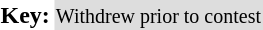<table>
<tr>
<td><strong>Key:</strong></td>
<td bgcolor="DDDDDD" align:"center"><small>Withdrew prior to contest</small></td>
</tr>
</table>
